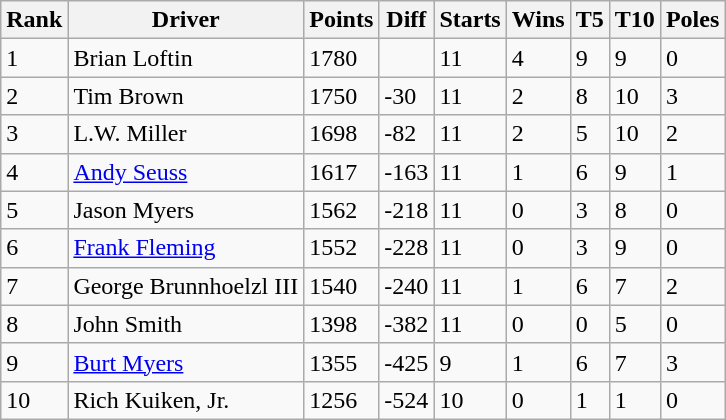<table class="wikitable">
<tr>
<th>Rank</th>
<th>Driver</th>
<th>Points</th>
<th>Diff</th>
<th>Starts</th>
<th>Wins</th>
<th>T5</th>
<th>T10</th>
<th>Poles</th>
</tr>
<tr>
<td>1</td>
<td>Brian Loftin</td>
<td>1780</td>
<td></td>
<td>11</td>
<td>4</td>
<td>9</td>
<td>9</td>
<td>0</td>
</tr>
<tr>
<td>2</td>
<td>Tim Brown</td>
<td>1750</td>
<td>-30</td>
<td>11</td>
<td>2</td>
<td>8</td>
<td>10</td>
<td>3</td>
</tr>
<tr>
<td>3</td>
<td>L.W. Miller</td>
<td>1698</td>
<td>-82</td>
<td>11</td>
<td>2</td>
<td>5</td>
<td>10</td>
<td>2</td>
</tr>
<tr>
<td>4</td>
<td><a href='#'>Andy Seuss</a></td>
<td>1617</td>
<td>-163</td>
<td>11</td>
<td>1</td>
<td>6</td>
<td>9</td>
<td>1</td>
</tr>
<tr>
<td>5</td>
<td>Jason Myers</td>
<td>1562</td>
<td>-218</td>
<td>11</td>
<td>0</td>
<td>3</td>
<td>8</td>
<td>0</td>
</tr>
<tr>
<td>6</td>
<td><a href='#'>Frank Fleming</a></td>
<td>1552</td>
<td>-228</td>
<td>11</td>
<td>0</td>
<td>3</td>
<td>9</td>
<td>0</td>
</tr>
<tr>
<td>7</td>
<td>George Brunnhoelzl III</td>
<td>1540</td>
<td>-240</td>
<td>11</td>
<td>1</td>
<td>6</td>
<td>7</td>
<td>2</td>
</tr>
<tr>
<td>8</td>
<td>John Smith</td>
<td>1398</td>
<td>-382</td>
<td>11</td>
<td>0</td>
<td>0</td>
<td>5</td>
<td>0</td>
</tr>
<tr>
<td>9</td>
<td><a href='#'>Burt Myers</a></td>
<td>1355</td>
<td>-425</td>
<td>9</td>
<td>1</td>
<td>6</td>
<td>7</td>
<td>3</td>
</tr>
<tr>
<td>10</td>
<td>Rich Kuiken, Jr.</td>
<td>1256</td>
<td>-524</td>
<td>10</td>
<td>0</td>
<td>1</td>
<td>1</td>
<td>0</td>
</tr>
</table>
